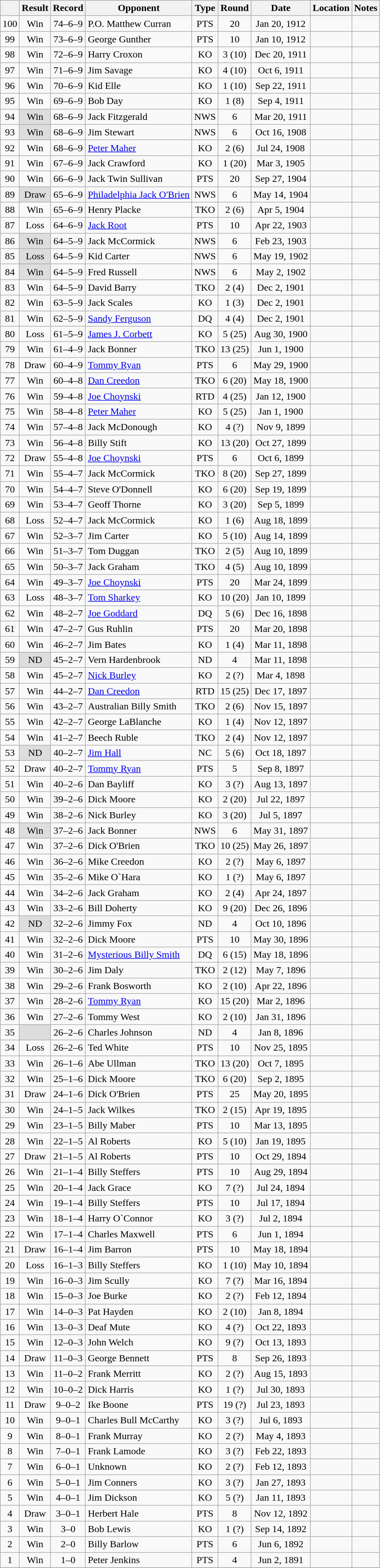<table class="wikitable mw-collapsible mw-collapsed" style="text-align:center">
<tr>
<th></th>
<th>Result</th>
<th>Record</th>
<th>Opponent</th>
<th>Type</th>
<th>Round</th>
<th>Date</th>
<th>Location</th>
<th>Notes</th>
</tr>
<tr>
<td>100</td>
<td>Win</td>
<td>74–6–9 </td>
<td align=left>P.O. Matthew Curran</td>
<td>PTS</td>
<td>20</td>
<td>Jan 20, 1912</td>
<td style="text-align:left;"></td>
<td></td>
</tr>
<tr>
<td>99</td>
<td>Win</td>
<td>73–6–9 </td>
<td align=left>George Gunther</td>
<td>PTS</td>
<td>10</td>
<td>Jan 10, 1912</td>
<td style="text-align:left;"></td>
<td></td>
</tr>
<tr>
<td>98</td>
<td>Win</td>
<td>72–6–9 </td>
<td align=left>Harry Croxon</td>
<td>KO</td>
<td>3 (10)</td>
<td>Dec 20, 1911</td>
<td style="text-align:left;"></td>
<td></td>
</tr>
<tr>
<td>97</td>
<td>Win</td>
<td>71–6–9 </td>
<td align=left>Jim Savage</td>
<td>KO</td>
<td>4 (10)</td>
<td>Oct 6, 1911</td>
<td style="text-align:left;"></td>
<td></td>
</tr>
<tr>
<td>96</td>
<td>Win</td>
<td>70–6–9 </td>
<td align=left>Kid Elle</td>
<td>KO</td>
<td>1 (10)</td>
<td>Sep 22, 1911</td>
<td style="text-align:left;"></td>
<td></td>
</tr>
<tr>
<td>95</td>
<td>Win</td>
<td>69–6–9 </td>
<td align=left>Bob Day</td>
<td>KO</td>
<td>1 (8)</td>
<td>Sep 4, 1911</td>
<td style="text-align:left;"></td>
<td></td>
</tr>
<tr>
<td>94</td>
<td style="background:#DDD">Win</td>
<td>68–6–9 </td>
<td align=left>Jack Fitzgerald</td>
<td>NWS</td>
<td>6</td>
<td>Mar 20, 1911</td>
<td style="text-align:left;"></td>
<td></td>
</tr>
<tr>
<td>93</td>
<td style="background:#DDD">Win</td>
<td>68–6–9 </td>
<td align=left>Jim Stewart</td>
<td>NWS</td>
<td>6</td>
<td>Oct 16, 1908</td>
<td style="text-align:left;"></td>
<td></td>
</tr>
<tr>
<td>92</td>
<td>Win</td>
<td>68–6–9 </td>
<td align=left><a href='#'>Peter Maher</a></td>
<td>KO</td>
<td>2 (6)</td>
<td>Jul 24, 1908</td>
<td style="text-align:left;"></td>
<td></td>
</tr>
<tr>
<td>91</td>
<td>Win</td>
<td>67–6–9 </td>
<td align=left>Jack Crawford</td>
<td>KO</td>
<td>1 (20)</td>
<td>Mar 3, 1905</td>
<td style="text-align:left;"></td>
<td></td>
</tr>
<tr>
<td>90</td>
<td>Win</td>
<td>66–6–9 </td>
<td align=left>Jack Twin Sullivan</td>
<td>PTS</td>
<td>20</td>
<td>Sep 27, 1904</td>
<td style="text-align:left;"></td>
<td></td>
</tr>
<tr>
<td>89</td>
<td style="background:#DDD">Draw</td>
<td>65–6–9 </td>
<td align=left><a href='#'>Philadelphia Jack O'Brien</a></td>
<td>NWS</td>
<td>6</td>
<td>May 14, 1904</td>
<td style="text-align:left;"></td>
<td></td>
</tr>
<tr>
<td>88</td>
<td>Win</td>
<td>65–6–9 </td>
<td align=left>Henry Placke</td>
<td>TKO</td>
<td>2 (6)</td>
<td>Apr 5, 1904</td>
<td style="text-align:left;"></td>
<td></td>
</tr>
<tr>
<td>87</td>
<td>Loss</td>
<td>64–6–9 </td>
<td align=left><a href='#'>Jack Root</a></td>
<td>PTS</td>
<td>10</td>
<td>Apr 22, 1903</td>
<td style="text-align:left;"></td>
<td style="text-align:left;"></td>
</tr>
<tr>
<td>86</td>
<td style="background:#DDD">Win</td>
<td>64–5–9 </td>
<td align=left>Jack McCormick</td>
<td>NWS</td>
<td>6</td>
<td>Feb 23, 1903</td>
<td style="text-align:left;"></td>
<td></td>
</tr>
<tr>
<td>85</td>
<td style="background:#DDD">Loss</td>
<td>64–5–9 </td>
<td align=left>Kid Carter</td>
<td>NWS</td>
<td>6</td>
<td>May 19, 1902</td>
<td style="text-align:left;"></td>
<td></td>
</tr>
<tr>
<td>84</td>
<td style="background:#DDD">Win</td>
<td>64–5–9 </td>
<td align=left>Fred Russell</td>
<td>NWS</td>
<td>6</td>
<td>May 2, 1902</td>
<td style="text-align:left;"></td>
<td></td>
</tr>
<tr>
<td>83</td>
<td>Win</td>
<td>64–5–9 </td>
<td align=left>David Barry</td>
<td>TKO</td>
<td>2 (4)</td>
<td>Dec 2, 1901</td>
<td style="text-align:left;"></td>
<td></td>
</tr>
<tr>
<td>82</td>
<td>Win</td>
<td>63–5–9 </td>
<td align=left>Jack Scales</td>
<td>KO</td>
<td>1 (3)</td>
<td>Dec 2, 1901</td>
<td style="text-align:left;"></td>
<td></td>
</tr>
<tr>
<td>81</td>
<td>Win</td>
<td>62–5–9 </td>
<td align=left><a href='#'>Sandy Ferguson</a></td>
<td>DQ</td>
<td>4 (4)</td>
<td>Dec 2, 1901</td>
<td style="text-align:left;"></td>
<td></td>
</tr>
<tr>
<td>80</td>
<td>Loss</td>
<td>61–5–9 </td>
<td align=left><a href='#'>James J. Corbett</a></td>
<td>KO</td>
<td>5 (25)</td>
<td>Aug 30, 1900</td>
<td style="text-align:left;"></td>
<td></td>
</tr>
<tr>
<td>79</td>
<td>Win</td>
<td>61–4–9 </td>
<td align=left>Jack Bonner</td>
<td>TKO</td>
<td>13 (25)</td>
<td>Jun 1, 1900</td>
<td style="text-align:left;"></td>
<td style="text-align:left;"></td>
</tr>
<tr>
<td>78</td>
<td>Draw</td>
<td>60–4–9 </td>
<td align=left><a href='#'>Tommy Ryan</a></td>
<td>PTS</td>
<td>6</td>
<td>May 29, 1900</td>
<td style="text-align:left;"></td>
<td></td>
</tr>
<tr>
<td>77</td>
<td>Win</td>
<td>60–4–8 </td>
<td align=left><a href='#'>Dan Creedon</a></td>
<td>TKO</td>
<td>6 (20)</td>
<td>May 18, 1900</td>
<td style="text-align:left;"></td>
<td></td>
</tr>
<tr>
<td>76</td>
<td>Win</td>
<td>59–4–8 </td>
<td align=left><a href='#'>Joe Choynski</a></td>
<td>RTD</td>
<td>4 (25)</td>
<td>Jan 12, 1900</td>
<td style="text-align:left;"></td>
<td></td>
</tr>
<tr>
<td>75</td>
<td>Win</td>
<td>58–4–8 </td>
<td align=left><a href='#'>Peter Maher</a></td>
<td>KO</td>
<td>5 (25)</td>
<td>Jan 1, 1900</td>
<td style="text-align:left;"></td>
<td></td>
</tr>
<tr>
<td>74</td>
<td>Win</td>
<td>57–4–8 </td>
<td align=left>Jack McDonough</td>
<td>KO</td>
<td>4 (?)</td>
<td>Nov 9, 1899</td>
<td style="text-align:left;"></td>
<td></td>
</tr>
<tr>
<td>73</td>
<td>Win</td>
<td>56–4–8 </td>
<td align=left>Billy Stift</td>
<td>KO</td>
<td>13 (20)</td>
<td>Oct 27, 1899</td>
<td style="text-align:left;"></td>
<td></td>
</tr>
<tr>
<td>72</td>
<td>Draw</td>
<td>55–4–8 </td>
<td align=left><a href='#'>Joe Choynski</a></td>
<td>PTS</td>
<td>6</td>
<td>Oct 6, 1899</td>
<td style="text-align:left;"></td>
<td></td>
</tr>
<tr>
<td>71</td>
<td>Win</td>
<td>55–4–7 </td>
<td align=left>Jack McCormick</td>
<td>TKO</td>
<td>8 (20)</td>
<td>Sep 27, 1899</td>
<td style="text-align:left;"></td>
<td></td>
</tr>
<tr>
<td>70</td>
<td>Win</td>
<td>54–4–7 </td>
<td align=left>Steve O'Donnell</td>
<td>KO</td>
<td>6 (20)</td>
<td>Sep 19, 1899</td>
<td style="text-align:left;"></td>
<td></td>
</tr>
<tr>
<td>69</td>
<td>Win</td>
<td>53–4–7 </td>
<td align=left>Geoff Thorne</td>
<td>KO</td>
<td>3 (20)</td>
<td>Sep 5, 1899</td>
<td style="text-align:left;"></td>
<td></td>
</tr>
<tr>
<td>68</td>
<td>Loss</td>
<td>52–4–7 </td>
<td align=left>Jack McCormick</td>
<td>KO</td>
<td>1 (6)</td>
<td>Aug 18, 1899</td>
<td style="text-align:left;"></td>
<td></td>
</tr>
<tr>
<td>67</td>
<td>Win</td>
<td>52–3–7 </td>
<td align=left>Jim Carter</td>
<td>KO</td>
<td>5 (10)</td>
<td>Aug 14, 1899</td>
<td style="text-align:left;"></td>
<td></td>
</tr>
<tr>
<td>66</td>
<td>Win</td>
<td>51–3–7 </td>
<td align=left>Tom Duggan</td>
<td>TKO</td>
<td>2 (5)</td>
<td>Aug 10, 1899</td>
<td style="text-align:left;"></td>
<td></td>
</tr>
<tr>
<td>65</td>
<td>Win</td>
<td>50–3–7 </td>
<td align=left>Jack Graham</td>
<td>TKO</td>
<td>4 (5)</td>
<td>Aug 10, 1899</td>
<td style="text-align:left;"></td>
<td></td>
</tr>
<tr>
<td>64</td>
<td>Win</td>
<td>49–3–7 </td>
<td align=left><a href='#'>Joe Choynski</a></td>
<td>PTS</td>
<td>20</td>
<td>Mar 24, 1899</td>
<td style="text-align:left;"></td>
<td></td>
</tr>
<tr>
<td>63</td>
<td>Loss</td>
<td>48–3–7 </td>
<td align=left><a href='#'>Tom Sharkey</a></td>
<td>KO</td>
<td>10 (20)</td>
<td>Jan 10, 1899</td>
<td style="text-align:left;"></td>
<td></td>
</tr>
<tr>
<td>62</td>
<td>Win</td>
<td>48–2–7 </td>
<td align=left><a href='#'>Joe Goddard</a></td>
<td>DQ</td>
<td>5 (6)</td>
<td>Dec 16, 1898</td>
<td style="text-align:left;"></td>
<td></td>
</tr>
<tr>
<td>61</td>
<td>Win</td>
<td>47–2–7 </td>
<td align=left>Gus Ruhlin</td>
<td>PTS</td>
<td>20</td>
<td>Mar 20, 1898</td>
<td style="text-align:left;"></td>
<td></td>
</tr>
<tr>
<td>60</td>
<td>Win</td>
<td>46–2–7 </td>
<td align=left>Jim Bates</td>
<td>KO</td>
<td>1 (4)</td>
<td>Mar 11, 1898</td>
<td style="text-align:left;"></td>
<td></td>
</tr>
<tr>
<td>59</td>
<td style="background:#DDD">ND</td>
<td>45–2–7 </td>
<td align=left>Vern Hardenbrook</td>
<td>ND</td>
<td>4</td>
<td>Mar 11, 1898</td>
<td style="text-align:left;"></td>
<td></td>
</tr>
<tr>
<td>58</td>
<td>Win</td>
<td>45–2–7 </td>
<td align=left><a href='#'>Nick Burley</a></td>
<td>KO</td>
<td>2 (?)</td>
<td>Mar 4, 1898</td>
<td style="text-align:left;"></td>
<td></td>
</tr>
<tr>
<td>57</td>
<td>Win</td>
<td>44–2–7 </td>
<td align=left><a href='#'>Dan Creedon</a></td>
<td>RTD</td>
<td>15 (25)</td>
<td>Dec 17, 1897</td>
<td style="text-align:left;"></td>
<td style="text-align:left;"></td>
</tr>
<tr>
<td>56</td>
<td>Win</td>
<td>43–2–7 </td>
<td align=left>Australian Billy Smith</td>
<td>TKO</td>
<td>2 (6)</td>
<td>Nov 15, 1897</td>
<td style="text-align:left;"></td>
<td></td>
</tr>
<tr>
<td>55</td>
<td>Win</td>
<td>42–2–7 </td>
<td align=left>George LaBlanche</td>
<td>KO</td>
<td>1 (4)</td>
<td>Nov 12, 1897</td>
<td style="text-align:left;"></td>
<td></td>
</tr>
<tr>
<td>54</td>
<td>Win</td>
<td>41–2–7 </td>
<td align=left>Beech Ruble</td>
<td>TKO</td>
<td>2 (4)</td>
<td>Nov 12, 1897</td>
<td style="text-align:left;"></td>
<td></td>
</tr>
<tr>
<td>53</td>
<td style="background:#DDD">ND</td>
<td>40–2–7 </td>
<td align=left><a href='#'>Jim Hall</a></td>
<td>NC</td>
<td>5 (6)</td>
<td>Oct 18, 1897</td>
<td style="text-align:left;"></td>
<td style="text-align:left;"></td>
</tr>
<tr>
<td>52</td>
<td>Draw</td>
<td>40–2–7 </td>
<td align=left><a href='#'>Tommy Ryan</a></td>
<td>PTS</td>
<td>5</td>
<td>Sep 8, 1897</td>
<td style="text-align:left;"></td>
<td style="text-align:left;"></td>
</tr>
<tr>
<td>51</td>
<td>Win</td>
<td>40–2–6 </td>
<td align=left>Dan Bayliff</td>
<td>KO</td>
<td>3 (?)</td>
<td>Aug 13, 1897</td>
<td style="text-align:left;"></td>
<td></td>
</tr>
<tr>
<td>50</td>
<td>Win</td>
<td>39–2–6 </td>
<td align=left>Dick Moore</td>
<td>KO</td>
<td>2 (20)</td>
<td>Jul 22, 1897</td>
<td style="text-align:left;"></td>
<td></td>
</tr>
<tr>
<td>49</td>
<td>Win</td>
<td>38–2–6 </td>
<td align=left>Nick Burley</td>
<td>KO</td>
<td>3 (20)</td>
<td>Jul 5, 1897</td>
<td style="text-align:left;"></td>
<td></td>
</tr>
<tr>
<td>48</td>
<td style="background:#DDD">Win</td>
<td>37–2–6 </td>
<td align=left>Jack Bonner</td>
<td>NWS</td>
<td>6</td>
<td>May 31, 1897</td>
<td style="text-align:left;"></td>
<td></td>
</tr>
<tr>
<td>47</td>
<td>Win</td>
<td>37–2–6 </td>
<td align=left>Dick O'Brien</td>
<td>TKO</td>
<td>10 (25)</td>
<td>May 26, 1897</td>
<td style="text-align:left;"></td>
<td></td>
</tr>
<tr>
<td>46</td>
<td>Win</td>
<td>36–2–6 </td>
<td align=left>Mike Creedon</td>
<td>KO</td>
<td>2 (?)</td>
<td>May 6, 1897</td>
<td style="text-align:left;"></td>
<td></td>
</tr>
<tr>
<td>45</td>
<td>Win</td>
<td>35–2–6 </td>
<td align=left>Mike O`Hara</td>
<td>KO</td>
<td>1 (?)</td>
<td>May 6, 1897</td>
<td style="text-align:left;"></td>
<td></td>
</tr>
<tr>
<td>44</td>
<td>Win</td>
<td>34–2–6 </td>
<td align=left>Jack Graham</td>
<td>KO</td>
<td>2 (4)</td>
<td>Apr 24, 1897</td>
<td style="text-align:left;"></td>
<td></td>
</tr>
<tr>
<td>43</td>
<td>Win</td>
<td>33–2–6 </td>
<td align=left>Bill Doherty</td>
<td>KO</td>
<td>9 (20)</td>
<td>Dec 26, 1896</td>
<td style="text-align:left;"></td>
<td style="text-align:left;"></td>
</tr>
<tr>
<td>42</td>
<td style="background:#DDD">ND</td>
<td>32–2–6 </td>
<td align=left>Jimmy Fox</td>
<td>ND</td>
<td>4</td>
<td>Oct 10, 1896</td>
<td style="text-align:left;"></td>
<td></td>
</tr>
<tr>
<td>41</td>
<td>Win</td>
<td>32–2–6 </td>
<td align=left>Dick Moore</td>
<td>PTS</td>
<td>10</td>
<td>May 30, 1896</td>
<td style="text-align:left;"></td>
<td></td>
</tr>
<tr>
<td>40</td>
<td>Win</td>
<td>31–2–6 </td>
<td align=left><a href='#'>Mysterious Billy Smith</a></td>
<td>DQ</td>
<td>6 (15)</td>
<td>May 18, 1896</td>
<td style="text-align:left;"></td>
<td style="text-align:left;"></td>
</tr>
<tr>
<td>39</td>
<td>Win</td>
<td>30–2–6 </td>
<td align=left>Jim Daly</td>
<td>TKO</td>
<td>2 (12)</td>
<td>May 7, 1896</td>
<td style="text-align:left;"></td>
<td></td>
</tr>
<tr>
<td>38</td>
<td>Win</td>
<td>29–2–6 </td>
<td align=left>Frank Bosworth</td>
<td>KO</td>
<td>2 (10)</td>
<td>Apr 22, 1896</td>
<td style="text-align:left;"></td>
<td></td>
</tr>
<tr>
<td>37</td>
<td>Win</td>
<td>28–2–6 </td>
<td align=left><a href='#'>Tommy Ryan</a></td>
<td>KO</td>
<td>15 (20)</td>
<td>Mar 2, 1896</td>
<td style="text-align:left;"></td>
<td style="text-align:left;"></td>
</tr>
<tr>
<td>36</td>
<td>Win</td>
<td>27–2–6 </td>
<td align=left>Tommy West</td>
<td>KO</td>
<td>2 (10)</td>
<td>Jan 31, 1896</td>
<td style="text-align:left;"></td>
<td></td>
</tr>
<tr>
<td>35</td>
<td style="background:#DDD"></td>
<td>26–2–6 </td>
<td align=left>Charles Johnson</td>
<td>ND</td>
<td>4</td>
<td>Jan 8, 1896</td>
<td style="text-align:left;"></td>
<td></td>
</tr>
<tr>
<td>34</td>
<td>Loss</td>
<td>26–2–6</td>
<td align=left>Ted White</td>
<td>PTS</td>
<td>10</td>
<td>Nov 25, 1895</td>
<td style="text-align:left;"></td>
<td></td>
</tr>
<tr>
<td>33</td>
<td>Win</td>
<td>26–1–6</td>
<td align=left>Abe Ullman</td>
<td>TKO</td>
<td>13 (20)</td>
<td>Oct 7, 1895</td>
<td style="text-align:left;"></td>
<td></td>
</tr>
<tr>
<td>32</td>
<td>Win</td>
<td>25–1–6</td>
<td align=left>Dick Moore</td>
<td>TKO</td>
<td>6 (20)</td>
<td>Sep 2, 1895</td>
<td style="text-align:left;"></td>
<td></td>
</tr>
<tr>
<td>31</td>
<td>Draw</td>
<td>24–1–6</td>
<td align=left>Dick O'Brien</td>
<td>PTS</td>
<td>25</td>
<td>May 20, 1895</td>
<td style="text-align:left;"></td>
<td></td>
</tr>
<tr>
<td>30</td>
<td>Win</td>
<td>24–1–5</td>
<td align=left>Jack Wilkes</td>
<td>TKO</td>
<td>2 (15)</td>
<td>Apr 19, 1895</td>
<td style="text-align:left;"></td>
<td></td>
</tr>
<tr>
<td>29</td>
<td>Win</td>
<td>23–1–5</td>
<td align=left>Billy Maber</td>
<td>PTS</td>
<td>10</td>
<td>Mar 13, 1895</td>
<td style="text-align:left;"></td>
<td></td>
</tr>
<tr>
<td>28</td>
<td>Win</td>
<td>22–1–5</td>
<td align=left>Al Roberts</td>
<td>KO</td>
<td>5 (10)</td>
<td>Jan 19, 1895</td>
<td style="text-align:left;"></td>
<td></td>
</tr>
<tr>
<td>27</td>
<td>Draw</td>
<td>21–1–5</td>
<td align=left>Al Roberts</td>
<td>PTS</td>
<td>10</td>
<td>Oct 29, 1894</td>
<td style="text-align:left;"></td>
<td></td>
</tr>
<tr>
<td>26</td>
<td>Win</td>
<td>21–1–4</td>
<td align=left>Billy Steffers</td>
<td>PTS</td>
<td>10</td>
<td>Aug 29, 1894</td>
<td style="text-align:left;"></td>
<td></td>
</tr>
<tr>
<td>25</td>
<td>Win</td>
<td>20–1–4</td>
<td align=left>Jack Grace</td>
<td>KO</td>
<td>7 (?)</td>
<td>Jul 24, 1894</td>
<td style="text-align:left;"></td>
<td></td>
</tr>
<tr>
<td>24</td>
<td>Win</td>
<td>19–1–4</td>
<td align=left>Billy Steffers</td>
<td>PTS</td>
<td>10</td>
<td>Jul 17, 1894</td>
<td style="text-align:left;"></td>
<td></td>
</tr>
<tr>
<td>23</td>
<td>Win</td>
<td>18–1–4</td>
<td align=left>Harry O`Connor</td>
<td>KO</td>
<td>3 (?)</td>
<td>Jul 2, 1894</td>
<td style="text-align:left;"></td>
<td></td>
</tr>
<tr>
<td>22</td>
<td>Win</td>
<td>17–1–4</td>
<td align=left>Charles Maxwell</td>
<td>PTS</td>
<td>6</td>
<td>Jun 1, 1894</td>
<td style="text-align:left;"></td>
<td></td>
</tr>
<tr>
<td>21</td>
<td>Draw</td>
<td>16–1–4</td>
<td align=left>Jim Barron</td>
<td>PTS</td>
<td>10</td>
<td>May 18, 1894</td>
<td style="text-align:left;"></td>
<td></td>
</tr>
<tr>
<td>20</td>
<td>Loss</td>
<td>16–1–3</td>
<td align=left>Billy Steffers</td>
<td>KO</td>
<td>1 (10)</td>
<td>May 10, 1894</td>
<td style="text-align:left;"></td>
<td></td>
</tr>
<tr>
<td>19</td>
<td>Win</td>
<td>16–0–3</td>
<td align=left>Jim Scully</td>
<td>KO</td>
<td>7 (?)</td>
<td>Mar 16, 1894</td>
<td style="text-align:left;"></td>
<td></td>
</tr>
<tr>
<td>18</td>
<td>Win</td>
<td>15–0–3</td>
<td align=left>Joe Burke</td>
<td>KO</td>
<td>2 (?)</td>
<td>Feb 12, 1894</td>
<td style="text-align:left;"></td>
<td></td>
</tr>
<tr>
<td>17</td>
<td>Win</td>
<td>14–0–3</td>
<td align=left>Pat Hayden</td>
<td>KO</td>
<td>2 (10)</td>
<td>Jan 8, 1894</td>
<td style="text-align:left;"></td>
<td></td>
</tr>
<tr>
<td>16</td>
<td>Win</td>
<td>13–0–3</td>
<td align=left>Deaf Mute</td>
<td>KO</td>
<td>4 (?)</td>
<td>Oct 22, 1893</td>
<td style="text-align:left;"></td>
<td></td>
</tr>
<tr>
<td>15</td>
<td>Win</td>
<td>12–0–3</td>
<td align=left>John Welch</td>
<td>KO</td>
<td>9 (?)</td>
<td>Oct 13, 1893</td>
<td style="text-align:left;"></td>
<td></td>
</tr>
<tr>
<td>14</td>
<td>Draw</td>
<td>11–0–3</td>
<td align=left>George Bennett</td>
<td>PTS</td>
<td>8</td>
<td>Sep 26, 1893</td>
<td style="text-align:left;"></td>
<td></td>
</tr>
<tr>
<td>13</td>
<td>Win</td>
<td>11–0–2</td>
<td align=left>Frank Merritt</td>
<td>KO</td>
<td>2 (?)</td>
<td>Aug 15, 1893</td>
<td style="text-align:left;"></td>
<td></td>
</tr>
<tr>
<td>12</td>
<td>Win</td>
<td>10–0–2</td>
<td align=left>Dick Harris</td>
<td>KO</td>
<td>1 (?)</td>
<td>Jul 30, 1893</td>
<td style="text-align:left;"></td>
<td></td>
</tr>
<tr>
<td>11</td>
<td>Draw</td>
<td>9–0–2</td>
<td align=left>Ike Boone</td>
<td>PTS</td>
<td>19 (?)</td>
<td>Jul 23, 1893</td>
<td style="text-align:left;"></td>
<td style="text-align:left;"></td>
</tr>
<tr>
<td>10</td>
<td>Win</td>
<td>9–0–1</td>
<td align=left>Charles Bull McCarthy</td>
<td>KO</td>
<td>3 (?)</td>
<td>Jul 6, 1893</td>
<td style="text-align:left;"></td>
<td></td>
</tr>
<tr>
<td>9</td>
<td>Win</td>
<td>8–0–1</td>
<td align=left>Frank Murray</td>
<td>KO</td>
<td>2 (?)</td>
<td>May 4, 1893</td>
<td style="text-align:left;"></td>
<td></td>
</tr>
<tr>
<td>8</td>
<td>Win</td>
<td>7–0–1</td>
<td align=left>Frank Lamode</td>
<td>KO</td>
<td>3 (?)</td>
<td>Feb 22, 1893</td>
<td style="text-align:left;"></td>
<td></td>
</tr>
<tr>
<td>7</td>
<td>Win</td>
<td>6–0–1</td>
<td align=left>Unknown</td>
<td>KO</td>
<td>2 (?)</td>
<td>Feb 12, 1893</td>
<td style="text-align:left;"></td>
<td></td>
</tr>
<tr>
<td>6</td>
<td>Win</td>
<td>5–0–1</td>
<td align=left>Jim Conners</td>
<td>KO</td>
<td>3 (?)</td>
<td>Jan 27, 1893</td>
<td style="text-align:left;"></td>
<td></td>
</tr>
<tr>
<td>5</td>
<td>Win</td>
<td>4–0–1</td>
<td align=left>Jim Dickson</td>
<td>KO</td>
<td>5 (?)</td>
<td>Jan 11, 1893</td>
<td style="text-align:left;"></td>
<td></td>
</tr>
<tr>
<td>4</td>
<td>Draw</td>
<td>3–0–1</td>
<td align=left>Herbert Hale</td>
<td>PTS</td>
<td>8</td>
<td>Nov 12, 1892</td>
<td style="text-align:left;"></td>
<td></td>
</tr>
<tr>
<td>3</td>
<td>Win</td>
<td>3–0</td>
<td align=left>Bob Lewis</td>
<td>KO</td>
<td>1 (?)</td>
<td>Sep 14, 1892</td>
<td style="text-align:left;"></td>
<td></td>
</tr>
<tr>
<td>2</td>
<td>Win</td>
<td>2–0</td>
<td align=left>Billy Barlow</td>
<td>PTS</td>
<td>6</td>
<td>Jun 6, 1892</td>
<td style="text-align:left;"></td>
<td></td>
</tr>
<tr>
<td>1</td>
<td>Win</td>
<td>1–0</td>
<td align=left>Peter Jenkins</td>
<td>PTS</td>
<td>4</td>
<td>Jun 2, 1891</td>
<td style="text-align:left;"></td>
<td></td>
</tr>
<tr>
</tr>
</table>
